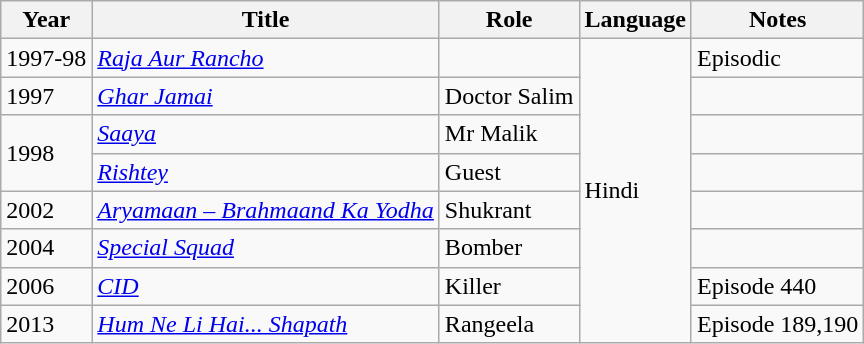<table class="wikitable">
<tr>
<th>Year</th>
<th>Title</th>
<th>Role</th>
<th>Language</th>
<th>Notes</th>
</tr>
<tr>
<td>1997-98</td>
<td><em><a href='#'>Raja Aur Rancho</a></em></td>
<td></td>
<td rowspan="8">Hindi</td>
<td>Episodic</td>
</tr>
<tr>
<td>1997</td>
<td><em><a href='#'>Ghar Jamai</a></em></td>
<td>Doctor Salim</td>
<td></td>
</tr>
<tr>
<td rowspan="2">1998</td>
<td><em><a href='#'>Saaya</a></em></td>
<td>Mr Malik</td>
<td></td>
</tr>
<tr>
<td><em><a href='#'>Rishtey</a></em></td>
<td>Guest</td>
<td></td>
</tr>
<tr>
<td>2002</td>
<td><em><a href='#'>Aryamaan – Brahmaand Ka Yodha</a></em></td>
<td>Shukrant</td>
<td></td>
</tr>
<tr>
<td>2004</td>
<td><em><a href='#'>Special Squad</a></em></td>
<td>Bomber</td>
<td></td>
</tr>
<tr>
<td>2006</td>
<td><em><a href='#'>CID</a></em></td>
<td>Killer</td>
<td>Episode 440</td>
</tr>
<tr>
<td>2013</td>
<td><em><a href='#'>Hum Ne Li Hai... Shapath</a></em></td>
<td>Rangeela</td>
<td>Episode 189,190</td>
</tr>
</table>
